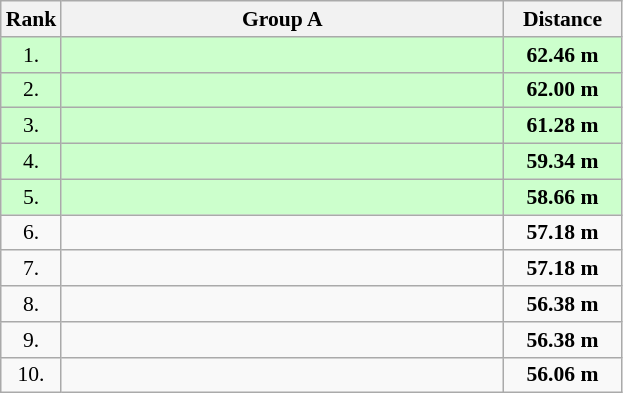<table class="wikitable" style="border-collapse: collapse; font-size: 90%;">
<tr>
<th>Rank</th>
<th style="width: 20em">Group A</th>
<th style="width: 5em">Distance</th>
</tr>
<tr style="background:#ccffcc;">
<td align="center">1.</td>
<td></td>
<td align="center"><strong>62.46 m</strong></td>
</tr>
<tr style="background:#ccffcc;">
<td align="center">2.</td>
<td></td>
<td align="center"><strong>62.00 m</strong></td>
</tr>
<tr style="background:#ccffcc;">
<td align="center">3.</td>
<td></td>
<td align="center"><strong>61.28 m</strong></td>
</tr>
<tr style="background:#ccffcc;">
<td align="center">4.</td>
<td></td>
<td align="center"><strong>59.34 m</strong></td>
</tr>
<tr style="background:#ccffcc;">
<td align="center">5.</td>
<td></td>
<td align="center"><strong>58.66 m</strong></td>
</tr>
<tr>
<td align="center">6.</td>
<td></td>
<td align="center"><strong>57.18 m</strong></td>
</tr>
<tr>
<td align="center">7.</td>
<td></td>
<td align="center"><strong>57.18 m</strong></td>
</tr>
<tr>
<td align="center">8.</td>
<td></td>
<td align="center"><strong>56.38 m</strong></td>
</tr>
<tr>
<td align="center">9.</td>
<td></td>
<td align="center"><strong>56.38 m</strong></td>
</tr>
<tr>
<td align="center">10.</td>
<td></td>
<td align="center"><strong>56.06 m</strong></td>
</tr>
</table>
